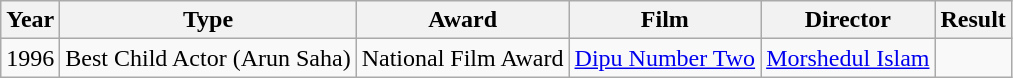<table class="wikitable">
<tr>
<th>Year</th>
<th>Type</th>
<th>Award</th>
<th>Film</th>
<th>Director</th>
<th>Result</th>
</tr>
<tr>
<td>1996</td>
<td>Best Child Actor (Arun Saha)</td>
<td>National Film Award</td>
<td><a href='#'>Dipu Number Two</a></td>
<td><a href='#'>Morshedul Islam</a></td>
<td></td>
</tr>
</table>
